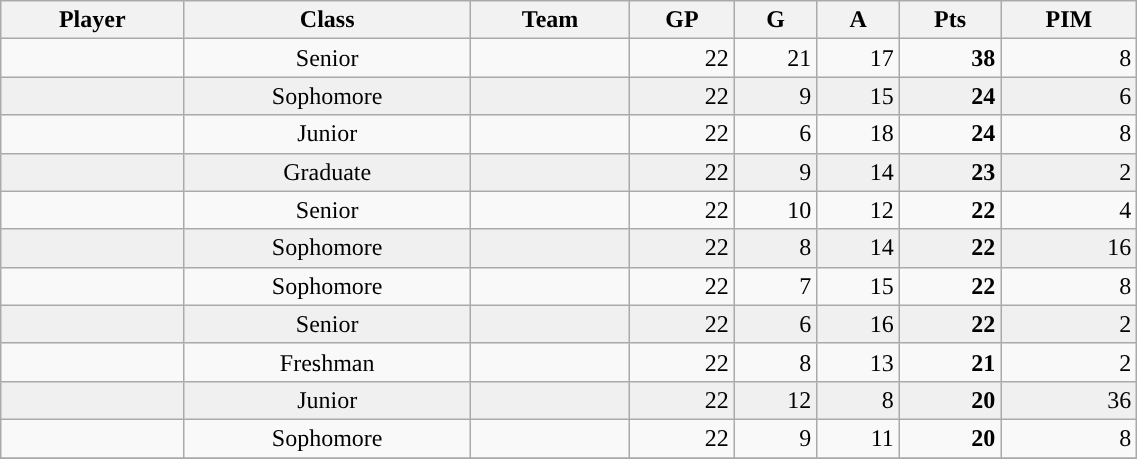<table class="wikitable sortable" style="text-align: center; "width=60%">
<tr>
<th>Player</th>
<th>Class</th>
<th>Team</th>
<th>GP</th>
<th>G</th>
<th>A</th>
<th>Pts</th>
<th>PIM</th>
</tr>
<tr>
<td align=left></td>
<td>Senior</td>
<td><strong><a href='#'></a></strong></td>
<td align=right>22</td>
<td align=right>21</td>
<td align=right>17</td>
<td align=right><strong>38</strong></td>
<td align=right>8</td>
</tr>
<tr bgcolor=f0f0f0>
<td align=left></td>
<td>Sophomore</td>
<td><strong><a href='#'></a></strong></td>
<td align=right>22</td>
<td align=right>9</td>
<td align=right>15</td>
<td align=right><strong>24</strong></td>
<td align=right>6</td>
</tr>
<tr>
<td align=left></td>
<td>Junior</td>
<td><strong><a href='#'></a></strong></td>
<td align=right>22</td>
<td align=right>6</td>
<td align=right>18</td>
<td align=right><strong>24</strong></td>
<td align=right>8</td>
</tr>
<tr bgcolor=f0f0f0>
<td align=left></td>
<td>Graduate</td>
<td><strong><a href='#'></a></strong></td>
<td align=right>22</td>
<td align=right>9</td>
<td align=right>14</td>
<td align=right><strong>23</strong></td>
<td align=right>2</td>
</tr>
<tr>
<td align=left></td>
<td>Senior</td>
<td><strong><a href='#'></a></strong></td>
<td align=right>22</td>
<td align=right>10</td>
<td align=right>12</td>
<td align=right><strong>22</strong></td>
<td align=right>4</td>
</tr>
<tr bgcolor=f0f0f0>
<td align=left></td>
<td>Sophomore</td>
<td><strong><a href='#'></a></strong></td>
<td align=right>22</td>
<td align=right>8</td>
<td align=right>14</td>
<td align=right><strong>22</strong></td>
<td align=right>16</td>
</tr>
<tr>
<td align=left></td>
<td>Sophomore</td>
<td><strong><a href='#'></a></strong></td>
<td align=right>22</td>
<td align=right>7</td>
<td align=right>15</td>
<td align=right><strong>22</strong></td>
<td align=right>8</td>
</tr>
<tr bgcolor=f0f0f0>
<td align=left></td>
<td>Senior</td>
<td><strong><a href='#'></a></strong></td>
<td align=right>22</td>
<td align=right>6</td>
<td align=right>16</td>
<td align=right><strong>22</strong></td>
<td align=right>2</td>
</tr>
<tr>
<td align=left></td>
<td>Freshman</td>
<td><strong><a href='#'></a></strong></td>
<td align=right>22</td>
<td align=right>8</td>
<td align=right>13</td>
<td align=right><strong>21</strong></td>
<td align=right>2</td>
</tr>
<tr bgcolor=f0f0f0>
<td align=left></td>
<td>Junior</td>
<td><strong><a href='#'></a></strong></td>
<td align=right>22</td>
<td align=right>12</td>
<td align=right>8</td>
<td align=right><strong>20</strong></td>
<td align=right>36</td>
</tr>
<tr>
<td align=left></td>
<td>Sophomore</td>
<td><strong><a href='#'></a></strong></td>
<td align=right>22</td>
<td align=right>9</td>
<td align=right>11</td>
<td align=right><strong>20</strong></td>
<td align=right>8</td>
</tr>
<tr>
</tr>
</table>
